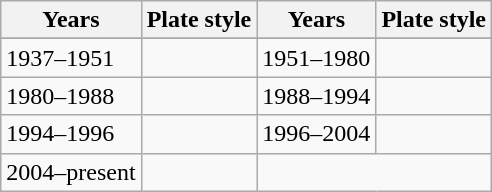<table class="wikitable">
<tr>
<th>Years</th>
<th>Plate style</th>
<th>Years</th>
<th>Plate style</th>
</tr>
<tr>
</tr>
<tr>
<td>1937–1951</td>
<td></td>
<td>1951–1980</td>
<td></td>
</tr>
<tr>
<td>1980–1988</td>
<td></td>
<td>1988–1994</td>
<td></td>
</tr>
<tr>
<td>1994–1996</td>
<td></td>
<td>1996–2004</td>
<td></td>
</tr>
<tr>
<td>2004–present</td>
<td></td>
</tr>
</table>
